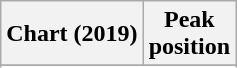<table class="wikitable sortable plainrowheaders" style="text-align:center">
<tr>
<th scope="col">Chart (2019)</th>
<th scope="col">Peak<br> position</th>
</tr>
<tr>
</tr>
<tr>
</tr>
</table>
